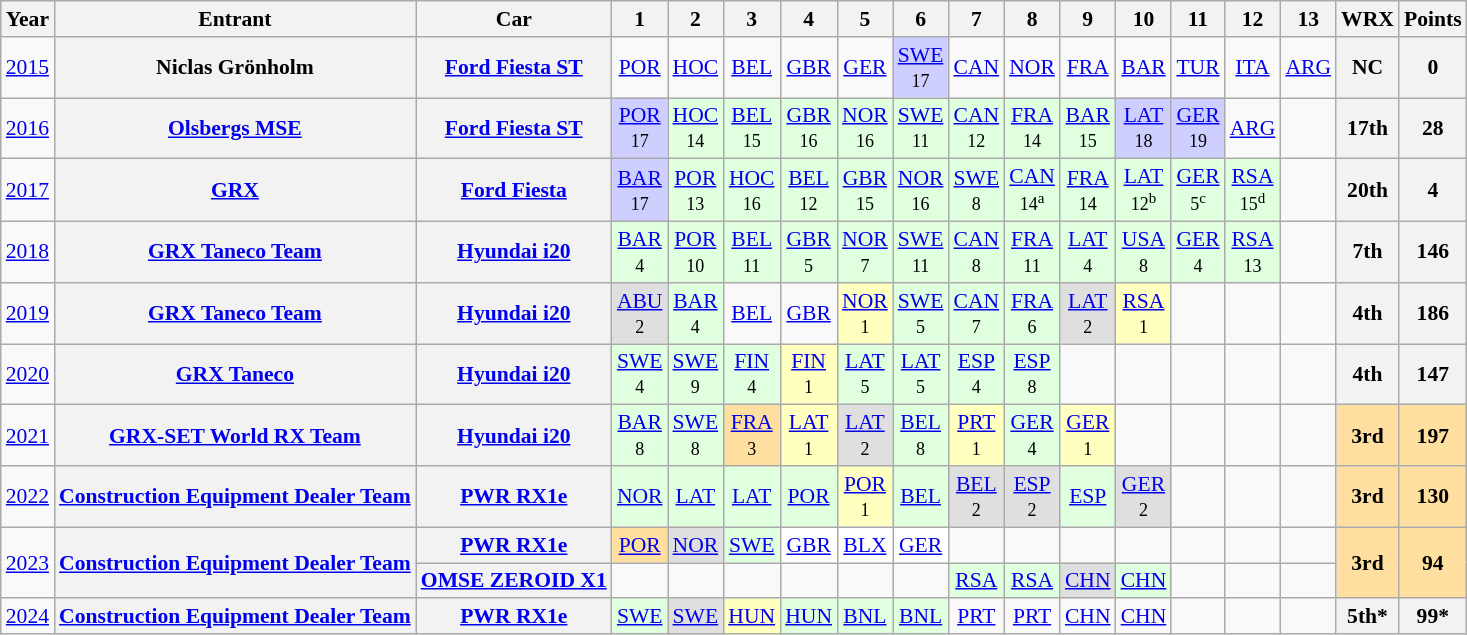<table class="wikitable" border="1" style="text-align:center; font-size:90%;">
<tr valign="top">
<th>Year</th>
<th>Entrant</th>
<th>Car</th>
<th>1</th>
<th>2</th>
<th>3</th>
<th>4</th>
<th>5</th>
<th>6</th>
<th>7</th>
<th>8</th>
<th>9</th>
<th>10</th>
<th>11</th>
<th>12</th>
<th>13</th>
<th>WRX</th>
<th>Points</th>
</tr>
<tr>
<td><a href='#'>2015</a></td>
<th>Niclas Grönholm</th>
<th><a href='#'>Ford Fiesta ST</a></th>
<td><a href='#'>POR</a></td>
<td><a href='#'>HOC</a></td>
<td><a href='#'>BEL</a></td>
<td><a href='#'>GBR</a></td>
<td><a href='#'>GER</a></td>
<td style="background:#CFCFFF;"><a href='#'>SWE</a><br><small>17</small></td>
<td><a href='#'>CAN</a></td>
<td><a href='#'>NOR</a></td>
<td><a href='#'>FRA</a></td>
<td><a href='#'>BAR</a></td>
<td><a href='#'>TUR</a></td>
<td><a href='#'>ITA</a></td>
<td><a href='#'>ARG</a></td>
<th>NC</th>
<th>0</th>
</tr>
<tr>
<td><a href='#'>2016</a></td>
<th><a href='#'>Olsbergs MSE</a></th>
<th><a href='#'>Ford Fiesta ST</a></th>
<td style="background:#CFCFFF;"><a href='#'>POR</a><br><small>17</small></td>
<td style="background:#DFFFDF;"><a href='#'>HOC</a><br><small>14</small></td>
<td style="background:#DFFFDF;"><a href='#'>BEL</a><br><small>15</small></td>
<td style="background:#DFFFDF;"><a href='#'>GBR</a><br><small>16</small></td>
<td style="background:#DFFFDF;"><a href='#'>NOR</a><br><small>16</small></td>
<td style="background:#DFFFDF;"><a href='#'>SWE</a><br><small>11</small></td>
<td style="background:#DFFFDF;"><a href='#'>CAN</a><br><small>12</small></td>
<td style="background:#DFFFDF;"><a href='#'>FRA</a><br><small>14</small></td>
<td style="background:#DFFFDF;"><a href='#'>BAR</a><br><small>15</small></td>
<td style="background:#CFCFFF;"><a href='#'>LAT</a><br><small>18</small></td>
<td style="background:#CFCFFF;"><a href='#'>GER</a><br><small>19</small></td>
<td><a href='#'>ARG</a><br><small></small></td>
<td></td>
<th>17th</th>
<th>28</th>
</tr>
<tr>
<td><a href='#'>2017</a></td>
<th><a href='#'>GRX</a></th>
<th><a href='#'>Ford Fiesta</a></th>
<td style="background:#CFCFFF;"><a href='#'>BAR</a><br><small>17</small></td>
<td style="background:#DFFFDF;"><a href='#'>POR</a><br><small>13</small></td>
<td style="background:#DFFFDF;"><a href='#'>HOC</a><br><small>16</small></td>
<td style="background:#DFFFDF;"><a href='#'>BEL</a><br><small>12</small></td>
<td style="background:#DFFFDF;"><a href='#'>GBR</a><br><small>15</small></td>
<td style="background:#DFFFDF;"><a href='#'>NOR</a><br><small>16</small></td>
<td style="background:#DFFFDF;"><a href='#'>SWE</a><br><small>8</small></td>
<td style="background:#DFFFDF;"><a href='#'>CAN</a><br><small>14<sup>a</sup></small></td>
<td style="background:#DFFFDF;"><a href='#'>FRA</a><br><small>14</small></td>
<td style="background:#DFFFDF;"><a href='#'>LAT</a><br><small>12<sup>b</sup></small></td>
<td style="background:#DFFFDF;"><a href='#'>GER</a><br><small>5<sup>c</sup></small></td>
<td style="background:#DFFFDF;"><a href='#'>RSA</a><br><small>15<sup>d</sup></small></td>
<td></td>
<th>20th</th>
<th>4</th>
</tr>
<tr>
<td><a href='#'>2018</a></td>
<th><a href='#'>GRX Taneco Team</a></th>
<th><a href='#'>Hyundai i20</a></th>
<td style="background:#DFFFDF;"><a href='#'>BAR</a><br><small>4</small></td>
<td style="background:#DFFFDF;"><a href='#'>POR</a><br><small>10</small></td>
<td style="background:#DFFFDF;"><a href='#'>BEL</a><br><small>11</small></td>
<td style="background:#DFFFDF;"><a href='#'>GBR</a><br><small>5</small></td>
<td style="background:#DFFFDF;"><a href='#'>NOR</a><br><small>7</small></td>
<td style="background:#DFFFDF;"><a href='#'>SWE</a><br><small>11</small></td>
<td style="background:#DFFFDF;"><a href='#'>CAN</a><br><small>8</small></td>
<td style="background:#DFFFDF;"><a href='#'>FRA</a><br><small>11</small></td>
<td style="background:#DFFFDF;"><a href='#'>LAT</a><br><small>4</small></td>
<td style="background:#DFFFDF;"><a href='#'>USA</a><br><small>8</small></td>
<td style="background:#DFFFDF;"><a href='#'>GER</a><br><small>4</small></td>
<td style="background:#DFFFDF;"><a href='#'>RSA</a><br><small>13</small></td>
<td></td>
<th>7th</th>
<th>146</th>
</tr>
<tr>
<td><a href='#'>2019</a></td>
<th><a href='#'>GRX Taneco Team</a></th>
<th><a href='#'>Hyundai i20</a></th>
<td style="background:#DFDFDF;"><a href='#'>ABU</a><br><small>2</small></td>
<td style="background:#DFFFDF;"><a href='#'>BAR</a><br><small>4</small></td>
<td><a href='#'>BEL</a><br><small></small></td>
<td><a href='#'>GBR</a><br><small></small></td>
<td style="background:#FFFFBF;"><a href='#'>NOR</a><br><small>1</small></td>
<td style="background:#DFFFDF;"><a href='#'>SWE</a><br><small>5</small></td>
<td style="background:#DFFFDF;"><a href='#'>CAN</a><br><small>7</small></td>
<td style="background:#DFFFDF;"><a href='#'>FRA</a><br><small>6</small></td>
<td style="background:#DFDFDF;"><a href='#'>LAT</a><br><small>2</small></td>
<td style="background:#FFFFBF;"><a href='#'>RSA</a><br><small>1</small></td>
<td></td>
<td></td>
<td></td>
<th>4th</th>
<th>186</th>
</tr>
<tr>
<td><a href='#'>2020</a></td>
<th><a href='#'>GRX Taneco</a></th>
<th><a href='#'>Hyundai i20</a></th>
<td style="background:#DFFFDF;"><a href='#'>SWE</a><br><small>4</small></td>
<td style="background:#DFFFDF;"><a href='#'>SWE</a><br><small>9</small></td>
<td style="background:#DFFFDF;"><a href='#'>FIN</a><br><small>4</small></td>
<td style="background:#FFFFBF;"><a href='#'>FIN</a><br><small>1</small></td>
<td style="background:#DFFFDF;"><a href='#'>LAT</a><br><small>5</small></td>
<td style="background:#DFFFDF;"><a href='#'>LAT</a><br><small>5</small></td>
<td style="background:#DFFFDF;"><a href='#'>ESP</a><br><small>4</small></td>
<td style="background:#DFFFDF;"><a href='#'>ESP</a><br><small>8</small></td>
<td></td>
<td></td>
<td></td>
<td></td>
<td></td>
<th>4th</th>
<th>147</th>
</tr>
<tr>
<td><a href='#'>2021</a></td>
<th><a href='#'>GRX-SET World RX Team</a></th>
<th><a href='#'>Hyundai i20</a></th>
<td style="background:#DFFFDF;"><a href='#'>BAR</a><br><small>8</small></td>
<td style="background:#DFFFDF;"><a href='#'>SWE</a><br><small>8</small></td>
<td style="background:#FFDF9F;"><a href='#'>FRA</a><br><small>3</small></td>
<td style="background:#FFFFBF;"><a href='#'>LAT</a><br><small>1</small></td>
<td style="background:#DFDFDF;"><a href='#'>LAT</a><br><small>2</small></td>
<td style="background:#DFFFDF;"><a href='#'>BEL</a><br><small>8</small></td>
<td style="background:#FFFFBF;"><a href='#'>PRT</a><br><small>1</small></td>
<td style="background:#DFFFDF;"><a href='#'>GER</a><br><small>4</small></td>
<td style="background:#FFFFBF;"><a href='#'>GER</a><br><small>1</small></td>
<td></td>
<td></td>
<td></td>
<td></td>
<th style="background:#FFDF9F;">3rd</th>
<th style="background:#FFDF9F;">197</th>
</tr>
<tr>
<td><a href='#'>2022</a></td>
<th><a href='#'>Construction Equipment Dealer Team</a></th>
<th><a href='#'>PWR RX1e</a></th>
<td style="background:#DFFFDF;"><a href='#'>NOR</a><br></td>
<td style="background:#DFFFDF;"><a href='#'>LAT</a><br></td>
<td style="background:#DFFFDF;"><a href='#'>LAT</a><br></td>
<td style="background:#DFFFDF;"><a href='#'>POR</a><br></td>
<td style="background:#FFFFBF;"><a href='#'>POR</a><br><small>1</small></td>
<td style="background:#DFFFDF;"><a href='#'>BEL</a><br></td>
<td style="background:#DFDFDF;"><a href='#'>BEL</a><br><small>2</small></td>
<td style="background:#DFDFDF;"><a href='#'>ESP</a><br><small>2</small></td>
<td style="background:#DFFFDF;"><a href='#'>ESP</a><br></td>
<td style="background:#DFDFDF;"><a href='#'>GER</a><br><small>2</small></td>
<td></td>
<td></td>
<td></td>
<th style="background:#FFDF9F;">3rd</th>
<th style="background:#FFDF9F;">130</th>
</tr>
<tr>
<td rowspan=2><a href='#'>2023</a></td>
<th rowspan=2><a href='#'>Construction Equipment Dealer Team</a></th>
<th><a href='#'>PWR RX1e</a></th>
<td style="background:#FFDF9F;"><a href='#'>POR</a><br></td>
<td style="background:#DFDFDF;"><a href='#'>NOR</a><br></td>
<td style="background:#DFFFDF;"><a href='#'>SWE</a><br></td>
<td style="background:#ffffff;"><a href='#'>GBR</a><br></td>
<td style="background:#ffffff;"><a href='#'>BLX</a><br></td>
<td style="background:#ffffff;"><a href='#'>GER</a><br></td>
<td></td>
<td></td>
<td></td>
<td></td>
<td></td>
<td></td>
<td></td>
<th rowspan=2 style="background:#FFDF9F;">3rd</th>
<th rowspan=2 style="background:#FFDF9F;">94</th>
</tr>
<tr>
<th><a href='#'>OMSE ZEROID X1</a></th>
<td></td>
<td></td>
<td></td>
<td></td>
<td></td>
<td></td>
<td style="background:#DFFFDF;"><a href='#'>RSA</a><br></td>
<td style="background:#DFFFDF;"><a href='#'>RSA</a><br></td>
<td style="background:#DFDFDF;"><a href='#'>CHN</a><br></td>
<td style="background:#DFFFDF;"><a href='#'>CHN</a><br></td>
<td></td>
<td></td>
<td></td>
</tr>
<tr>
<td><a href='#'>2024</a></td>
<th><a href='#'>Construction Equipment Dealer Team</a></th>
<th><a href='#'>PWR RX1e</a></th>
<td style="background:#DFFFDF;"><a href='#'>SWE</a><br></td>
<td style="background:#DFDFDF;"><a href='#'>SWE</a><br></td>
<td style="background:#FFFFBF;"><a href='#'>HUN</a><br></td>
<td style="background:#DFFFDF;"><a href='#'>HUN</a><br></td>
<td style="background:#DFFFDF;"><a href='#'>BNL</a><br></td>
<td style="background:#DFFFDF;"><a href='#'>BNL</a><br></td>
<td><a href='#'>PRT</a></td>
<td><a href='#'>PRT</a></td>
<td><a href='#'>CHN</a></td>
<td><a href='#'>CHN</a></td>
<td></td>
<td></td>
<td></td>
<th>5th*</th>
<th>99*</th>
</tr>
</table>
